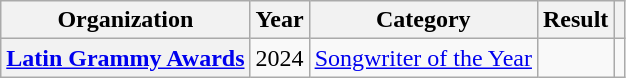<table class="wikitable sortable plainrowheaders" style="border:none; margin:0;">
<tr>
<th scope="col">Organization</th>
<th scope="col">Year</th>
<th scope="col">Category</th>
<th scope="col">Result</th>
<th class="unsortable" scope="col"></th>
</tr>
<tr>
<th scope="row"><a href='#'>Latin Grammy Awards</a></th>
<td>2024</td>
<td><a href='#'>Songwriter of the Year</a></td>
<td></td>
<td style="text-align:center;"></td>
</tr>
<tr>
</tr>
</table>
